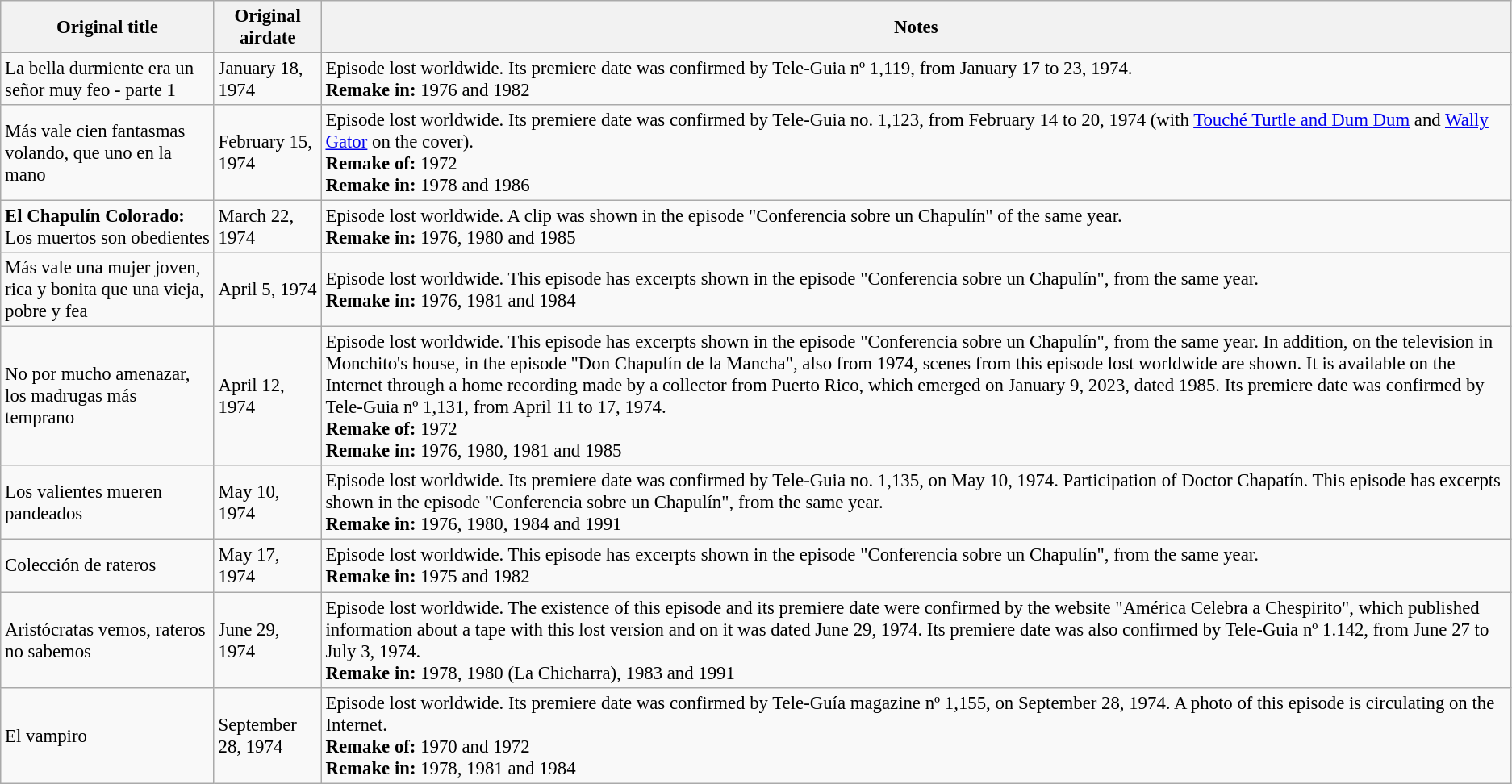<table class="wikitable" style="font-size: 95%;">
<tr>
<th>Original title</th>
<th>Original airdate</th>
<th>Notes</th>
</tr>
<tr>
<td>La bella durmiente era un señor muy feo - parte 1</td>
<td>January 18, 1974</td>
<td>Episode lost worldwide. Its premiere date was confirmed by Tele-Guia nº 1,119, from January 17 to 23, 1974.<br><strong>Remake in:</strong> 1976 and 1982</td>
</tr>
<tr>
<td>Más vale cien fantasmas volando, que uno en la mano</td>
<td>February 15, 1974</td>
<td>Episode lost worldwide. Its premiere date was confirmed by Tele-Guia no. 1,123, from February 14 to 20, 1974 (with <a href='#'>Touché Turtle and Dum Dum</a> and <a href='#'>Wally Gator</a> on the cover).<br><strong>Remake of:</strong> 1972<br><strong>Remake in:</strong> 1978 and 1986</td>
</tr>
<tr>
<td><strong>El Chapulín Colorado:</strong> Los muertos son obedientes</td>
<td>March 22, 1974</td>
<td>Episode lost worldwide. A clip was shown in the episode "Conferencia sobre un Chapulín" of the same year.<br><strong>Remake in:</strong> 1976, 1980 and 1985</td>
</tr>
<tr>
<td>Más vale una mujer joven, rica y bonita que una vieja, pobre y fea</td>
<td>April 5, 1974</td>
<td>Episode lost worldwide. This episode has excerpts shown in the episode "Conferencia sobre un Chapulín", from the same year.<br><strong>Remake in:</strong> 1976, 1981 and 1984</td>
</tr>
<tr>
<td>No por mucho amenazar, los madrugas más temprano</td>
<td>April 12, 1974</td>
<td>Episode lost worldwide. This episode has excerpts shown in the episode "Conferencia sobre un Chapulín", from the same year. In addition, on the television in Monchito's house, in the episode "Don Chapulín de la Mancha", also from 1974, scenes from this episode lost worldwide are shown. It is available on the Internet through a home recording made by a collector from Puerto Rico, which emerged on January 9, 2023, dated 1985. Its premiere date was confirmed by Tele-Guia nº 1,131, from April 11 to 17, 1974.<br><strong>Remake of:</strong> 1972<br><strong>Remake in:</strong> 1976, 1980, 1981 and 1985</td>
</tr>
<tr>
<td>Los valientes mueren pandeados</td>
<td>May 10, 1974</td>
<td>Episode lost worldwide. Its premiere date was confirmed by Tele-Guia no. 1,135, on May 10, 1974. Participation of Doctor Chapatín. This episode has excerpts shown in the episode "Conferencia sobre un Chapulín", from the same year.<br><strong>Remake in:</strong> 1976, 1980, 1984 and 1991</td>
</tr>
<tr>
<td>Colección de rateros</td>
<td>May 17, 1974</td>
<td>Episode lost worldwide. This episode has excerpts shown in the episode "Conferencia sobre un Chapulín", from the same year.<br><strong>Remake in:</strong> 1975 and 1982</td>
</tr>
<tr>
<td>Aristócratas vemos, rateros no sabemos</td>
<td>June 29, 1974</td>
<td>Episode lost worldwide. The existence of this episode and its premiere date were confirmed by the website "América Celebra a Chespirito", which published information about a tape with this lost version and on it was dated June 29, 1974. Its premiere date was also confirmed by Tele-Guia nº 1.142, from June 27 to July 3, 1974.<br><strong>Remake in:</strong> 1978, 1980 (La Chicharra), 1983 and 1991</td>
</tr>
<tr>
<td>El vampiro</td>
<td>September 28, 1974</td>
<td>Episode lost worldwide. Its premiere date was confirmed by Tele-Guía magazine nº 1,155, on September 28, 1974. A photo of this episode is circulating on the Internet.<br><strong>Remake of:</strong> 1970 and 1972<br><strong>Remake in:</strong> 1978, 1981 and 1984</td>
</tr>
</table>
